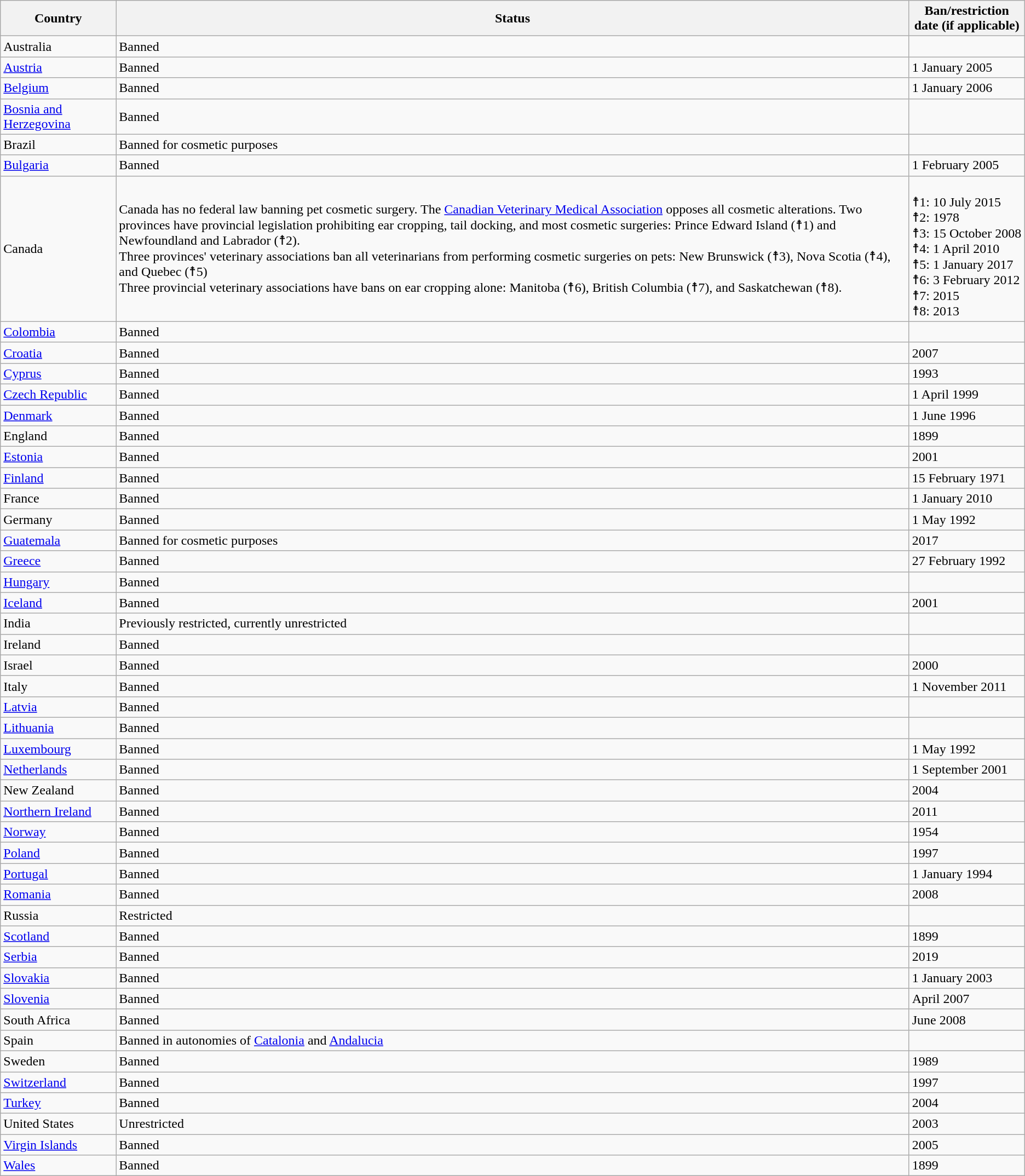<table class="wikitable sortable">
<tr>
<th style="width: 100pt;">Country</th>
<th>Status</th>
<th style="width: 100pt;">Ban/restriction date (if applicable)</th>
</tr>
<tr>
<td>Australia</td>
<td>Banned </td>
<td></td>
</tr>
<tr>
<td><a href='#'>Austria</a></td>
<td>Banned</td>
<td>1 January 2005</td>
</tr>
<tr>
<td><a href='#'>Belgium</a></td>
<td>Banned</td>
<td>1 January 2006</td>
</tr>
<tr>
<td><a href='#'>Bosnia and Herzegovina</a></td>
<td>Banned</td>
<td></td>
</tr>
<tr>
<td>Brazil</td>
<td>Banned for cosmetic purposes</td>
<td></td>
</tr>
<tr>
<td><a href='#'>Bulgaria</a></td>
<td>Banned</td>
<td>1 February 2005</td>
</tr>
<tr>
<td>Canada</td>
<td>Canada has no federal law banning pet cosmetic surgery. The <a href='#'>Canadian Veterinary Medical Association</a> opposes all cosmetic alterations. Two provinces have provincial legislation prohibiting ear cropping, tail docking, and most cosmetic surgeries: Prince Edward Island (☨1) and Newfoundland and Labrador (☨2).<br>Three provinces' veterinary associations ban all veterinarians from performing cosmetic surgeries on pets: 
New Brunswick (☨3), Nova Scotia (☨4), and Quebec (☨5)<br>Three provincial veterinary associations have bans on ear cropping alone: Manitoba (☨6), British Columbia (☨7), and Saskatchewan (☨8).</td>
<td><br>☨1: 10 July 2015<br>
☨2: 1978<br>
☨3: 15 October 2008<br>
☨4: 1 April 2010<br>
☨5: 1 January 2017<br>
☨6: 3 February 2012<br>
☨7: 2015<br>
☨8: 2013</td>
</tr>
<tr>
<td><a href='#'>Colombia</a></td>
<td>Banned</td>
</tr>
<tr>
<td><a href='#'>Croatia</a></td>
<td>Banned</td>
<td>2007</td>
</tr>
<tr>
<td><a href='#'>Cyprus</a></td>
<td>Banned</td>
<td>1993</td>
</tr>
<tr>
<td><a href='#'>Czech Republic</a></td>
<td>Banned</td>
<td>1 April 1999</td>
</tr>
<tr>
<td><a href='#'>Denmark</a></td>
<td>Banned</td>
<td>1 June 1996</td>
</tr>
<tr>
<td>England</td>
<td>Banned</td>
<td>1899</td>
</tr>
<tr>
<td><a href='#'>Estonia</a></td>
<td>Banned</td>
<td>2001</td>
</tr>
<tr>
<td><a href='#'>Finland</a></td>
<td>Banned</td>
<td>15 February 1971</td>
</tr>
<tr>
<td>France</td>
<td>Banned</td>
<td>1 January 2010</td>
</tr>
<tr>
<td>Germany</td>
<td>Banned</td>
<td>1 May 1992</td>
</tr>
<tr>
<td><a href='#'>Guatemala</a></td>
<td>Banned for cosmetic purposes</td>
<td>2017</td>
</tr>
<tr>
<td><a href='#'>Greece</a></td>
<td>Banned</td>
<td>27 February 1992</td>
</tr>
<tr>
<td><a href='#'>Hungary</a></td>
<td>Banned</td>
<td></td>
</tr>
<tr>
<td><a href='#'>Iceland</a></td>
<td>Banned</td>
<td>2001</td>
</tr>
<tr>
<td>India</td>
<td>Previously restricted, currently unrestricted </td>
<td></td>
</tr>
<tr>
<td>Ireland</td>
<td>Banned</td>
<td></td>
</tr>
<tr>
<td>Israel</td>
<td>Banned</td>
<td>2000</td>
</tr>
<tr>
<td>Italy</td>
<td>Banned</td>
<td>1 November 2011</td>
</tr>
<tr>
<td><a href='#'>Latvia</a></td>
<td>Banned</td>
<td></td>
</tr>
<tr>
<td><a href='#'>Lithuania</a></td>
<td>Banned</td>
<td></td>
</tr>
<tr>
<td><a href='#'>Luxembourg</a></td>
<td>Banned</td>
<td>1 May 1992</td>
</tr>
<tr>
<td><a href='#'>Netherlands</a></td>
<td>Banned</td>
<td>1 September 2001</td>
</tr>
<tr>
<td>New Zealand</td>
<td>Banned</td>
<td>2004</td>
</tr>
<tr>
<td><a href='#'>Northern Ireland</a></td>
<td>Banned</td>
<td>2011</td>
</tr>
<tr>
<td><a href='#'>Norway</a></td>
<td>Banned</td>
<td>1954</td>
</tr>
<tr>
<td><a href='#'>Poland</a></td>
<td>Banned</td>
<td>1997</td>
</tr>
<tr>
<td><a href='#'>Portugal</a></td>
<td>Banned</td>
<td>1 January 1994</td>
</tr>
<tr>
<td><a href='#'>Romania</a></td>
<td>Banned</td>
<td>2008</td>
</tr>
<tr>
<td>Russia</td>
<td>Restricted</td>
<td></td>
</tr>
<tr>
<td><a href='#'>Scotland</a></td>
<td>Banned</td>
<td>1899</td>
</tr>
<tr>
<td><a href='#'>Serbia</a></td>
<td>Banned</td>
<td>2019</td>
</tr>
<tr>
<td><a href='#'>Slovakia</a></td>
<td>Banned</td>
<td>1 January 2003</td>
</tr>
<tr>
<td><a href='#'>Slovenia</a></td>
<td>Banned</td>
<td>April 2007</td>
</tr>
<tr>
<td>South Africa</td>
<td>Banned</td>
<td>June 2008</td>
</tr>
<tr>
<td>Spain</td>
<td>Banned in autonomies of <a href='#'>Catalonia</a> and <a href='#'>Andalucia</a></td>
<td></td>
</tr>
<tr>
<td>Sweden</td>
<td>Banned</td>
<td>1989</td>
</tr>
<tr>
<td><a href='#'>Switzerland</a></td>
<td>Banned</td>
<td>1997</td>
</tr>
<tr>
<td><a href='#'>Turkey</a></td>
<td>Banned</td>
<td>2004</td>
</tr>
<tr>
<td>United States</td>
<td>Unrestricted</td>
<td>2003</td>
</tr>
<tr>
<td><a href='#'>Virgin Islands</a></td>
<td>Banned</td>
<td>2005</td>
</tr>
<tr>
<td><a href='#'>Wales</a></td>
<td>Banned</td>
<td>1899</td>
</tr>
</table>
